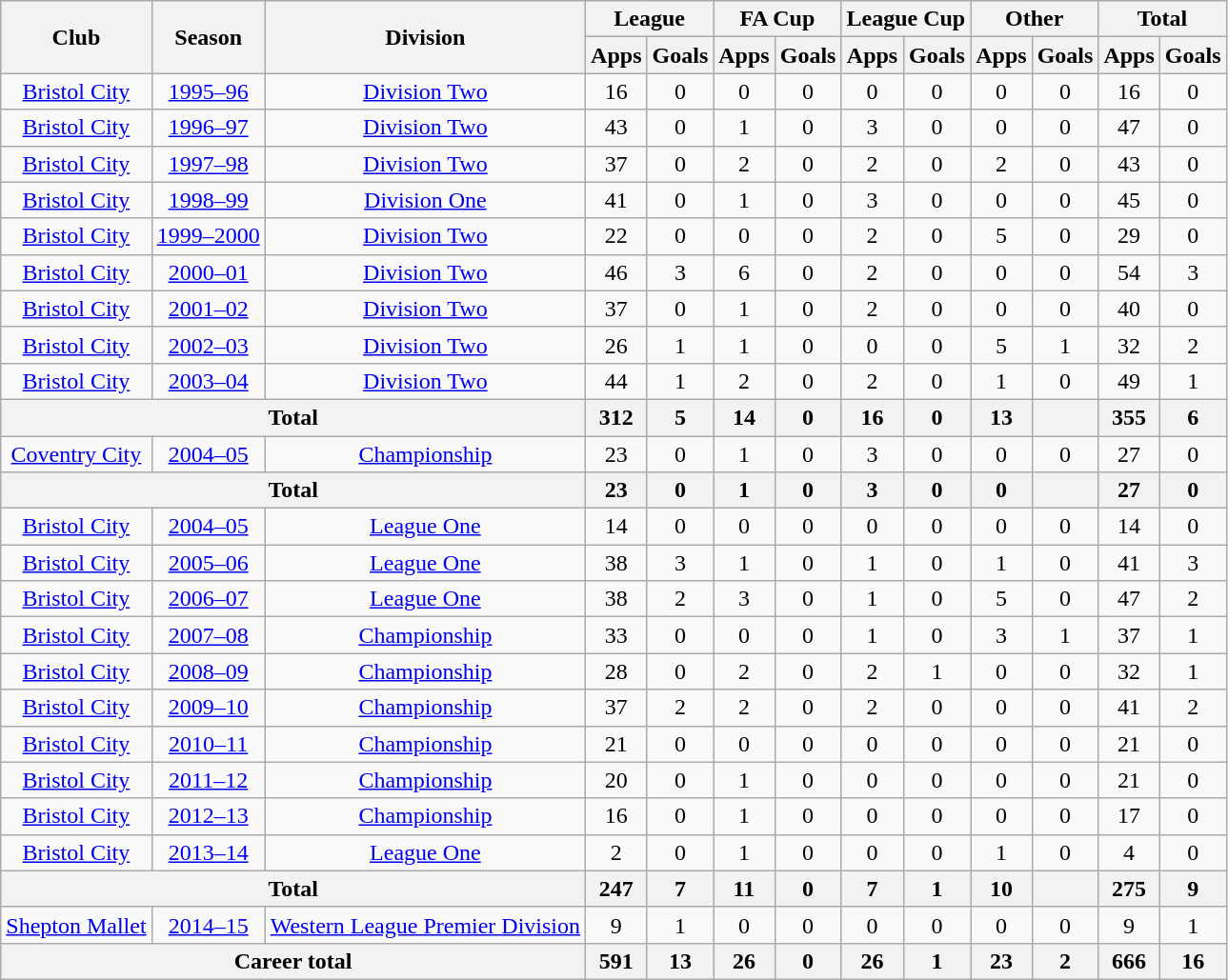<table class="wikitable" style="text-align:center;">
<tr>
<th rowspan="2">Club</th>
<th rowspan="2">Season</th>
<th rowspan="2">Division</th>
<th colspan="2">League</th>
<th colspan="2">FA Cup</th>
<th colspan="2">League Cup</th>
<th colspan="2">Other</th>
<th colspan="2">Total</th>
</tr>
<tr>
<th>Apps</th>
<th>Goals</th>
<th>Apps</th>
<th>Goals</th>
<th>Apps</th>
<th>Goals</th>
<th>Apps</th>
<th>Goals</th>
<th>Apps</th>
<th>Goals</th>
</tr>
<tr>
<td><a href='#'>Bristol City</a></td>
<td><a href='#'>1995–96</a></td>
<td><a href='#'>Division Two</a></td>
<td>16</td>
<td>0</td>
<td>0</td>
<td>0</td>
<td>0</td>
<td>0</td>
<td>0</td>
<td>0</td>
<td>16</td>
<td>0</td>
</tr>
<tr>
<td><a href='#'>Bristol City</a></td>
<td><a href='#'>1996–97</a></td>
<td><a href='#'>Division Two</a></td>
<td>43</td>
<td>0</td>
<td>1</td>
<td>0</td>
<td>3</td>
<td>0</td>
<td>0</td>
<td>0</td>
<td>47</td>
<td>0</td>
</tr>
<tr>
<td><a href='#'>Bristol City</a></td>
<td><a href='#'>1997–98</a></td>
<td><a href='#'>Division Two</a></td>
<td>37</td>
<td>0</td>
<td>2</td>
<td>0</td>
<td>2</td>
<td>0</td>
<td>2</td>
<td>0</td>
<td>43</td>
<td>0</td>
</tr>
<tr>
<td><a href='#'>Bristol City</a></td>
<td><a href='#'>1998–99</a></td>
<td><a href='#'>Division One</a></td>
<td>41</td>
<td>0</td>
<td>1</td>
<td>0</td>
<td>3</td>
<td>0</td>
<td>0</td>
<td>0</td>
<td>45</td>
<td>0</td>
</tr>
<tr>
<td><a href='#'>Bristol City</a></td>
<td><a href='#'>1999–2000</a></td>
<td><a href='#'>Division Two</a></td>
<td>22</td>
<td>0</td>
<td>0</td>
<td>0</td>
<td>2</td>
<td>0</td>
<td>5</td>
<td>0</td>
<td>29</td>
<td>0</td>
</tr>
<tr>
<td><a href='#'>Bristol City</a></td>
<td><a href='#'>2000–01</a></td>
<td><a href='#'>Division Two</a></td>
<td>46</td>
<td>3</td>
<td>6</td>
<td>0</td>
<td>2</td>
<td>0</td>
<td>0</td>
<td>0</td>
<td>54</td>
<td>3</td>
</tr>
<tr>
<td><a href='#'>Bristol City</a></td>
<td><a href='#'>2001–02</a></td>
<td><a href='#'>Division Two</a></td>
<td>37</td>
<td>0</td>
<td>1</td>
<td>0</td>
<td>2</td>
<td>0</td>
<td>0</td>
<td>0</td>
<td>40</td>
<td>0</td>
</tr>
<tr>
<td><a href='#'>Bristol City</a></td>
<td><a href='#'>2002–03</a></td>
<td><a href='#'>Division Two</a></td>
<td>26</td>
<td>1</td>
<td>1</td>
<td>0</td>
<td>0</td>
<td>0</td>
<td>5</td>
<td>1</td>
<td>32</td>
<td>2</td>
</tr>
<tr>
<td><a href='#'>Bristol City</a></td>
<td><a href='#'>2003–04</a></td>
<td><a href='#'>Division Two</a></td>
<td>44</td>
<td>1</td>
<td>2</td>
<td>0</td>
<td>2</td>
<td>0</td>
<td>1</td>
<td>0</td>
<td>49</td>
<td>1</td>
</tr>
<tr>
<th colspan="3">Total</th>
<th>312</th>
<th>5</th>
<th>14</th>
<th>0</th>
<th>16</th>
<th>0</th>
<th>13</th>
<th 1></th>
<th>355</th>
<th>6</th>
</tr>
<tr>
<td><a href='#'>Coventry City</a></td>
<td><a href='#'>2004–05</a></td>
<td><a href='#'>Championship</a></td>
<td>23</td>
<td>0</td>
<td>1</td>
<td>0</td>
<td>3</td>
<td>0</td>
<td>0</td>
<td>0</td>
<td>27</td>
<td>0</td>
</tr>
<tr>
<th colspan="3">Total</th>
<th>23</th>
<th>0</th>
<th>1</th>
<th>0</th>
<th>3</th>
<th>0</th>
<th>0</th>
<th 0></th>
<th>27</th>
<th>0</th>
</tr>
<tr>
<td><a href='#'>Bristol City</a></td>
<td><a href='#'>2004–05</a></td>
<td><a href='#'>League One</a></td>
<td>14</td>
<td>0</td>
<td>0</td>
<td>0</td>
<td>0</td>
<td>0</td>
<td>0</td>
<td>0</td>
<td>14</td>
<td>0</td>
</tr>
<tr>
<td><a href='#'>Bristol City</a></td>
<td><a href='#'>2005–06</a></td>
<td><a href='#'>League One</a></td>
<td>38</td>
<td>3</td>
<td>1</td>
<td>0</td>
<td>1</td>
<td>0</td>
<td>1</td>
<td>0</td>
<td>41</td>
<td>3</td>
</tr>
<tr>
<td><a href='#'>Bristol City</a></td>
<td><a href='#'>2006–07</a></td>
<td><a href='#'>League One</a></td>
<td>38</td>
<td>2</td>
<td>3</td>
<td>0</td>
<td>1</td>
<td>0</td>
<td>5</td>
<td>0</td>
<td>47</td>
<td>2</td>
</tr>
<tr>
<td><a href='#'>Bristol City</a></td>
<td><a href='#'>2007–08</a></td>
<td><a href='#'>Championship</a></td>
<td>33</td>
<td>0</td>
<td>0</td>
<td>0</td>
<td>1</td>
<td>0</td>
<td>3</td>
<td>1</td>
<td>37</td>
<td>1</td>
</tr>
<tr>
<td><a href='#'>Bristol City</a></td>
<td><a href='#'>2008–09</a></td>
<td><a href='#'>Championship</a></td>
<td>28</td>
<td>0</td>
<td>2</td>
<td>0</td>
<td>2</td>
<td>1</td>
<td>0</td>
<td>0</td>
<td>32</td>
<td>1</td>
</tr>
<tr>
<td><a href='#'>Bristol City</a></td>
<td><a href='#'>2009–10</a></td>
<td><a href='#'>Championship</a></td>
<td>37</td>
<td>2</td>
<td>2</td>
<td>0</td>
<td>2</td>
<td>0</td>
<td>0</td>
<td>0</td>
<td>41</td>
<td>2</td>
</tr>
<tr>
<td><a href='#'>Bristol City</a></td>
<td><a href='#'>2010–11</a></td>
<td><a href='#'>Championship</a></td>
<td>21</td>
<td>0</td>
<td>0</td>
<td>0</td>
<td>0</td>
<td>0</td>
<td>0</td>
<td>0</td>
<td>21</td>
<td>0</td>
</tr>
<tr>
<td><a href='#'>Bristol City</a></td>
<td><a href='#'>2011–12</a></td>
<td><a href='#'>Championship</a></td>
<td>20</td>
<td>0</td>
<td>1</td>
<td>0</td>
<td>0</td>
<td>0</td>
<td>0</td>
<td>0</td>
<td>21</td>
<td>0</td>
</tr>
<tr>
<td><a href='#'>Bristol City</a></td>
<td><a href='#'>2012–13</a></td>
<td><a href='#'>Championship</a></td>
<td>16</td>
<td>0</td>
<td>1</td>
<td>0</td>
<td>0</td>
<td>0</td>
<td>0</td>
<td>0</td>
<td>17</td>
<td>0</td>
</tr>
<tr>
<td><a href='#'>Bristol City</a></td>
<td><a href='#'>2013–14</a></td>
<td><a href='#'>League One</a></td>
<td>2</td>
<td>0</td>
<td>1</td>
<td>0</td>
<td>0</td>
<td>0</td>
<td>1</td>
<td>0</td>
<td>4</td>
<td>0</td>
</tr>
<tr>
<th colspan="3">Total</th>
<th>247</th>
<th>7</th>
<th>11</th>
<th>0</th>
<th>7</th>
<th>1</th>
<th>10</th>
<th 1></th>
<th>275</th>
<th>9</th>
</tr>
<tr>
<td><a href='#'>Shepton Mallet</a></td>
<td><a href='#'>2014–15</a></td>
<td><a href='#'>Western League Premier Division</a></td>
<td>9</td>
<td>1</td>
<td>0</td>
<td>0</td>
<td>0</td>
<td>0</td>
<td>0</td>
<td>0</td>
<td>9</td>
<td>1</td>
</tr>
<tr>
<th colspan="3">Career total</th>
<th>591</th>
<th>13</th>
<th>26</th>
<th>0</th>
<th>26</th>
<th>1</th>
<th>23</th>
<th>2</th>
<th>666</th>
<th>16</th>
</tr>
</table>
